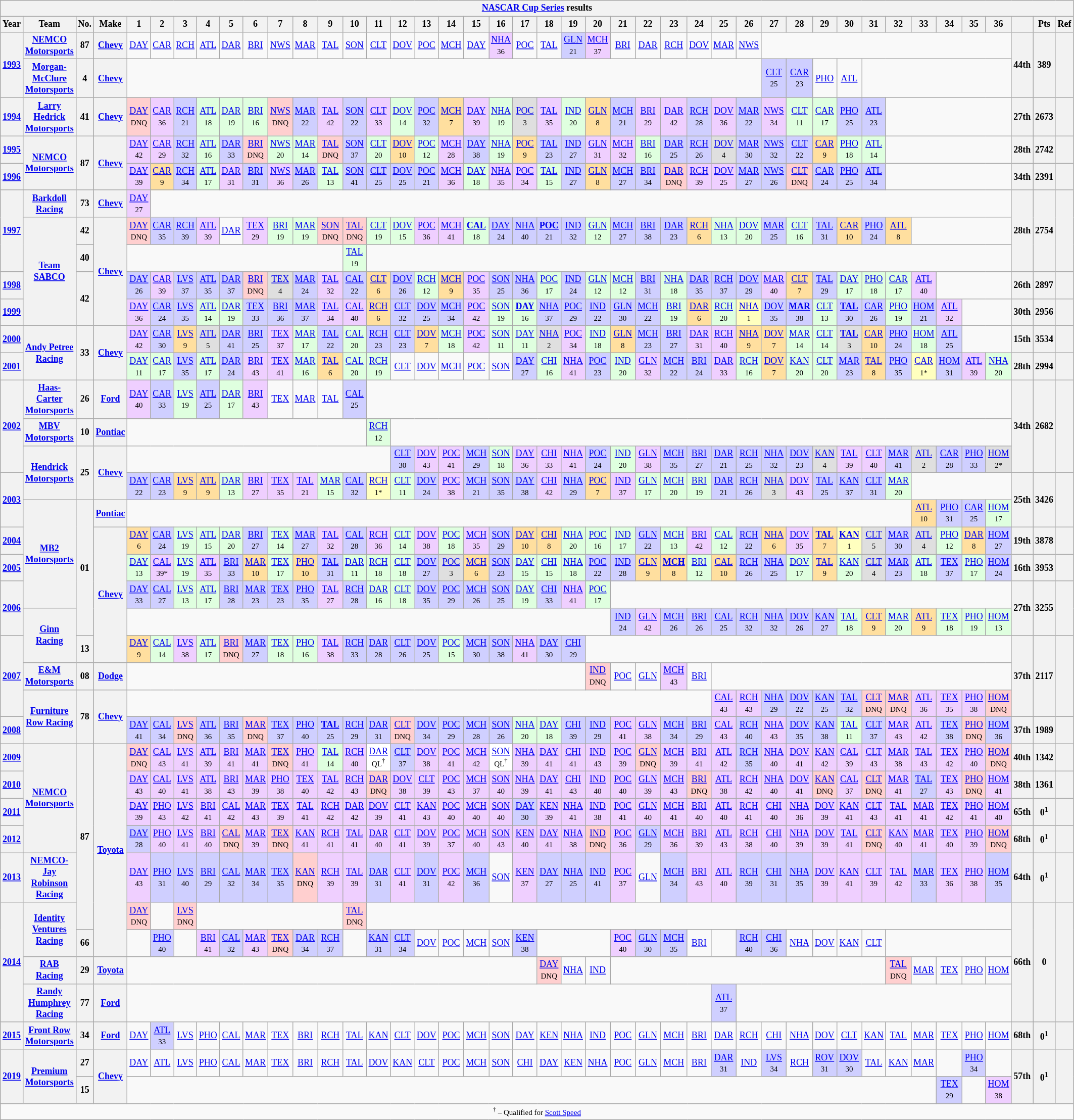<table class="wikitable" style="text-align:center; font-size:75%">
<tr>
<th colspan=43><a href='#'>NASCAR Cup Series</a> results</th>
</tr>
<tr>
<th>Year</th>
<th>Team</th>
<th>No.</th>
<th>Make</th>
<th>1</th>
<th>2</th>
<th>3</th>
<th>4</th>
<th>5</th>
<th>6</th>
<th>7</th>
<th>8</th>
<th>9</th>
<th>10</th>
<th>11</th>
<th>12</th>
<th>13</th>
<th>14</th>
<th>15</th>
<th>16</th>
<th>17</th>
<th>18</th>
<th>19</th>
<th>20</th>
<th>21</th>
<th>22</th>
<th>23</th>
<th>24</th>
<th>25</th>
<th>26</th>
<th>27</th>
<th>28</th>
<th>29</th>
<th>30</th>
<th>31</th>
<th>32</th>
<th>33</th>
<th>34</th>
<th>35</th>
<th>36</th>
<th></th>
<th>Pts</th>
<th>Ref</th>
</tr>
<tr>
<th rowspan=2><a href='#'>1993</a></th>
<th><a href='#'>NEMCO Motorsports</a></th>
<th>87</th>
<th><a href='#'>Chevy</a></th>
<td><a href='#'>DAY</a></td>
<td><a href='#'>CAR</a></td>
<td><a href='#'>RCH</a></td>
<td><a href='#'>ATL</a></td>
<td><a href='#'>DAR</a></td>
<td><a href='#'>BRI</a></td>
<td><a href='#'>NWS</a></td>
<td><a href='#'>MAR</a></td>
<td><a href='#'>TAL</a></td>
<td><a href='#'>SON</a></td>
<td><a href='#'>CLT</a></td>
<td><a href='#'>DOV</a></td>
<td><a href='#'>POC</a></td>
<td><a href='#'>MCH</a></td>
<td><a href='#'>DAY</a></td>
<td style="background:#EFCFFF;"><a href='#'>NHA</a><br><small>36</small></td>
<td><a href='#'>POC</a></td>
<td><a href='#'>TAL</a></td>
<td style="background:#CFCFFF;"><a href='#'>GLN</a><br><small>21</small></td>
<td style="background:#EFCFFF;"><a href='#'>MCH</a><br><small>37</small></td>
<td><a href='#'>BRI</a></td>
<td><a href='#'>DAR</a></td>
<td><a href='#'>RCH</a></td>
<td><a href='#'>DOV</a></td>
<td><a href='#'>MAR</a></td>
<td><a href='#'>NWS</a></td>
<td colspan=10></td>
<th rowspan=2>44th</th>
<th rowspan=2>389</th>
<th rowspan=2></th>
</tr>
<tr>
<th><a href='#'>Morgan-McClure Motorsports</a></th>
<th>4</th>
<th><a href='#'>Chevy</a></th>
<td colspan=26></td>
<td style="background:#CFCFFF;"><a href='#'>CLT</a><br><small>25</small></td>
<td style="background:#CFCFFF;"><a href='#'>CAR</a><br><small>23</small></td>
<td><a href='#'>PHO</a></td>
<td><a href='#'>ATL</a></td>
<td colspan=6></td>
</tr>
<tr>
<th><a href='#'>1994</a></th>
<th><a href='#'>Larry Hedrick Motorsports</a></th>
<th>41</th>
<th><a href='#'>Chevy</a></th>
<td style="background:#FFCFCF;"><a href='#'>DAY</a><br><small>DNQ</small></td>
<td style="background:#EFCFFF;"><a href='#'>CAR</a><br><small>36</small></td>
<td style="background:#CFCFFF;"><a href='#'>RCH</a><br><small>21</small></td>
<td style="background:#DFFFDF;"><a href='#'>ATL</a><br><small>18</small></td>
<td style="background:#DFFFDF;"><a href='#'>DAR</a><br><small>19</small></td>
<td style="background:#DFFFDF;"><a href='#'>BRI</a><br><small>16</small></td>
<td style="background:#FFCFCF;"><a href='#'>NWS</a><br><small>DNQ</small></td>
<td style="background:#CFCFFF;"><a href='#'>MAR</a><br><small>22</small></td>
<td style="background:#EFCFFF;"><a href='#'>TAL</a><br><small>42</small></td>
<td style="background:#CFCFFF;"><a href='#'>SON</a><br><small>22</small></td>
<td style="background:#EFCFFF;"><a href='#'>CLT</a><br><small>33</small></td>
<td style="background:#DFFFDF;"><a href='#'>DOV</a><br><small>14</small></td>
<td style="background:#CFCFFF;"><a href='#'>POC</a><br><small>32</small></td>
<td style="background:#FFDF9F;"><a href='#'>MCH</a><br><small>7</small></td>
<td style="background:#EFCFFF;"><a href='#'>DAY</a><br><small>39</small></td>
<td style="background:#DFFFDF;"><a href='#'>NHA</a><br><small>19</small></td>
<td style="background:#DFDFDF;"><a href='#'>POC</a><br><small>3</small></td>
<td style="background:#EFCFFF;"><a href='#'>TAL</a><br><small>35</small></td>
<td style="background:#DFFFDF;"><a href='#'>IND</a><br><small>20</small></td>
<td style="background:#FFDF9F;"><a href='#'>GLN</a><br><small>8</small></td>
<td style="background:#CFCFFF;"><a href='#'>MCH</a><br><small>21</small></td>
<td style="background:#EFCFFF;"><a href='#'>BRI</a><br><small>29</small></td>
<td style="background:#EFCFFF;"><a href='#'>DAR</a><br><small>42</small></td>
<td style="background:#CFCFFF;"><a href='#'>RCH</a><br><small>28</small></td>
<td style="background:#EFCFFF;"><a href='#'>DOV</a><br><small>36</small></td>
<td style="background:#CFCFFF;"><a href='#'>MAR</a><br><small>22</small></td>
<td style="background:#EFCFFF;"><a href='#'>NWS</a><br><small>34</small></td>
<td style="background:#DFFFDF;"><a href='#'>CLT</a><br><small>11</small></td>
<td style="background:#DFFFDF;"><a href='#'>CAR</a><br><small>17</small></td>
<td style="background:#CFCFFF;"><a href='#'>PHO</a><br><small>25</small></td>
<td style="background:#CFCFFF;"><a href='#'>ATL</a><br><small>23</small></td>
<td colspan=5></td>
<th>27th</th>
<th>2673</th>
<th></th>
</tr>
<tr>
<th><a href='#'>1995</a></th>
<th rowspan=2><a href='#'>NEMCO Motorsports</a></th>
<th rowspan=2>87</th>
<th rowspan=2><a href='#'>Chevy</a></th>
<td style="background:#EFCFFF;"><a href='#'>DAY</a><br><small>42</small></td>
<td style="background:#EFCFFF;"><a href='#'>CAR</a><br><small>29</small></td>
<td style="background:#CFCFFF;"><a href='#'>RCH</a><br><small>32</small></td>
<td style="background:#DFFFDF;"><a href='#'>ATL</a><br><small>16</small></td>
<td style="background:#CFCFFF;"><a href='#'>DAR</a><br><small>33</small></td>
<td style="background:#FFCFCF;"><a href='#'>BRI</a><br><small>DNQ</small></td>
<td style="background:#DFFFDF;"><a href='#'>NWS</a><br><small>20</small></td>
<td style="background:#DFFFDF;"><a href='#'>MAR</a><br><small>14</small></td>
<td style="background:#FFCFCF;"><a href='#'>TAL</a><br><small>DNQ</small></td>
<td style="background:#CFCFFF;"><a href='#'>SON</a><br><small>37</small></td>
<td style="background:#DFFFDF;"><a href='#'>CLT</a><br><small>20</small></td>
<td style="background:#FFDF9F;"><a href='#'>DOV</a><br><small>10</small></td>
<td style="background:#DFFFDF;"><a href='#'>POC</a><br><small>12</small></td>
<td style="background:#EFCFFF;"><a href='#'>MCH</a><br><small>28</small></td>
<td style="background:#CFCFFF;"><a href='#'>DAY</a><br><small>38</small></td>
<td style="background:#DFFFDF;"><a href='#'>NHA</a><br><small>19</small></td>
<td style="background:#FFDF9F;"><a href='#'>POC</a><br><small>9</small></td>
<td style="background:#CFCFFF;"><a href='#'>TAL</a><br><small>23</small></td>
<td style="background:#CFCFFF;"><a href='#'>IND</a><br><small>27</small></td>
<td style="background:#EFCFFF;"><a href='#'>GLN</a><br><small>31</small></td>
<td style="background:#EFCFFF;"><a href='#'>MCH</a><br><small>32</small></td>
<td style="background:#DFFFDF;"><a href='#'>BRI</a><br><small>16</small></td>
<td style="background:#CFCFFF;"><a href='#'>DAR</a><br><small>25</small></td>
<td style="background:#CFCFFF;"><a href='#'>RCH</a><br><small>26</small></td>
<td style="background:#DFDFDF;"><a href='#'>DOV</a><br><small>4</small></td>
<td style="background:#CFCFFF;"><a href='#'>MAR</a><br><small>30</small></td>
<td style="background:#CFCFFF;"><a href='#'>NWS</a><br><small>32</small></td>
<td style="background:#CFCFFF;"><a href='#'>CLT</a><br><small>22</small></td>
<td style="background:#FFDF9F;"><a href='#'>CAR</a><br><small>9</small></td>
<td style="background:#DFFFDF;"><a href='#'>PHO</a><br><small>18</small></td>
<td style="background:#DFFFDF;"><a href='#'>ATL</a><br><small>14</small></td>
<td colspan=5></td>
<th>28th</th>
<th>2742</th>
<th></th>
</tr>
<tr>
<th><a href='#'>1996</a></th>
<td style="background:#EFCFFF;"><a href='#'>DAY</a><br><small>39</small></td>
<td style="background:#FFDF9F;"><a href='#'>CAR</a><br><small>9</small></td>
<td style="background:#CFCFFF;"><a href='#'>RCH</a><br><small>34</small></td>
<td style="background:#DFFFDF;"><a href='#'>ATL</a><br><small>17</small></td>
<td style="background:#EFCFFF;"><a href='#'>DAR</a><br><small>31</small></td>
<td style="background:#CFCFFF;"><a href='#'>BRI</a><br><small>31</small></td>
<td style="background:#EFCFFF;"><a href='#'>NWS</a><br><small>36</small></td>
<td style="background:#CFCFFF;"><a href='#'>MAR</a><br><small>26</small></td>
<td style="background:#DFFFDF;"><a href='#'>TAL</a><br><small>13</small></td>
<td style="background:#CFCFFF;"><a href='#'>SON</a><br><small>41</small></td>
<td style="background:#CFCFFF;"><a href='#'>CLT</a><br><small>25</small></td>
<td style="background:#CFCFFF;"><a href='#'>DOV</a><br><small>25</small></td>
<td style="background:#CFCFFF;"><a href='#'>POC</a><br><small>21</small></td>
<td style="background:#EFCFFF;"><a href='#'>MCH</a><br><small>36</small></td>
<td style="background:#DFFFDF;"><a href='#'>DAY</a><br><small>18</small></td>
<td style="background:#EFCFFF;"><a href='#'>NHA</a><br><small>35</small></td>
<td style="background:#EFCFFF;"><a href='#'>POC</a><br><small>34</small></td>
<td style="background:#DFFFDF;"><a href='#'>TAL</a><br><small>15</small></td>
<td style="background:#CFCFFF;"><a href='#'>IND</a><br><small>27</small></td>
<td style="background:#FFDF9F;"><a href='#'>GLN</a><br><small>8</small></td>
<td style="background:#CFCFFF;"><a href='#'>MCH</a><br><small>27</small></td>
<td style="background:#CFCFFF;"><a href='#'>BRI</a><br><small>34</small></td>
<td style="background:#FFCFCF;"><a href='#'>DAR</a><br><small>DNQ</small></td>
<td style="background:#EFCFFF;"><a href='#'>RCH</a><br><small>39</small></td>
<td style="background:#EFCFFF;"><a href='#'>DOV</a><br><small>25</small></td>
<td style="background:#CFCFFF;"><a href='#'>MAR</a><br><small>27</small></td>
<td style="background:#CFCFFF;"><a href='#'>NWS</a><br><small>26</small></td>
<td style="background:#FFCFCF;"><a href='#'>CLT</a><br><small>DNQ</small></td>
<td style="background:#CFCFFF;"><a href='#'>CAR</a><br><small>24</small></td>
<td style="background:#CFCFFF;"><a href='#'>PHO</a><br><small>25</small></td>
<td style="background:#CFCFFF;"><a href='#'>ATL</a><br><small>34</small></td>
<td colspan=5></td>
<th>34th</th>
<th>2391</th>
<th></th>
</tr>
<tr>
<th rowspan=3><a href='#'>1997</a></th>
<th><a href='#'>Barkdoll Racing</a></th>
<th>73</th>
<th><a href='#'>Chevy</a></th>
<td style="background:#EFCFFF;"><a href='#'>DAY</a><br><small>27</small></td>
<td colspan=35></td>
<th rowspan=3>28th</th>
<th rowspan=3>2754</th>
<th rowspan=3></th>
</tr>
<tr>
<th rowspan=4><a href='#'>Team SABCO</a></th>
<th>42</th>
<th rowspan=4><a href='#'>Chevy</a></th>
<td style="background:#FFCFCF;"><a href='#'>DAY</a><br><small>DNQ</small></td>
<td style="background:#CFCFFF;"><a href='#'>CAR</a><br><small>35</small></td>
<td style="background:#CFCFFF;"><a href='#'>RCH</a><br><small>39</small></td>
<td style="background:#EFCFFF;"><a href='#'>ATL</a><br><small>39</small></td>
<td><a href='#'>DAR</a></td>
<td style="background:#EFCFFF;"><a href='#'>TEX</a><br><small>29</small></td>
<td style="background:#DFFFDF;"><a href='#'>BRI</a><br><small>19</small></td>
<td style="background:#DFFFDF;"><a href='#'>MAR</a><br><small>19</small></td>
<td style="background:#FFCFCF;"><a href='#'>SON</a><br><small>DNQ</small></td>
<td style="background:#FFCFCF;"><a href='#'>TAL</a><br><small>DNQ</small></td>
<td style="background:#DFFFDF;"><a href='#'>CLT</a><br><small>19</small></td>
<td style="background:#DFFFDF;"><a href='#'>DOV</a><br><small>15</small></td>
<td style="background:#EFCFFF;"><a href='#'>POC</a><br><small>36</small></td>
<td style="background:#EFCFFF;"><a href='#'>MCH</a><br><small>41</small></td>
<td style="background:#DFFFDF;"><strong><a href='#'>CAL</a></strong><br><small>18</small></td>
<td style="background:#CFCFFF;"><a href='#'>DAY</a><br><small>24</small></td>
<td style="background:#CFCFFF;"><a href='#'>NHA</a><br><small>40</small></td>
<td style="background:#CFCFFF;"><strong><a href='#'>POC</a></strong><br><small>21</small></td>
<td style="background:#CFCFFF;"><a href='#'>IND</a><br><small>32</small></td>
<td style="background:#DFFFDF;"><a href='#'>GLN</a><br><small>12</small></td>
<td style="background:#CFCFFF;"><a href='#'>MCH</a><br><small>27</small></td>
<td style="background:#CFCFFF;"><a href='#'>BRI</a><br><small>38</small></td>
<td style="background:#CFCFFF;"><a href='#'>DAR</a><br><small>23</small></td>
<td style="background:#FFDF9F;"><a href='#'>RCH</a><br><small>6</small></td>
<td style="background:#DFFFDF;"><a href='#'>NHA</a><br><small>13</small></td>
<td style="background:#DFFFDF;"><a href='#'>DOV</a><br><small>20</small></td>
<td style="background:#CFCFFF;"><a href='#'>MAR</a><br><small>25</small></td>
<td style="background:#DFFFDF;"><a href='#'>CLT</a><br><small>16</small></td>
<td style="background:#CFCFFF;"><a href='#'>TAL</a><br><small>31</small></td>
<td style="background:#FFDF9F;"><a href='#'>CAR</a><br><small>10</small></td>
<td style="background:#CFCFFF;"><a href='#'>PHO</a><br><small>24</small></td>
<td style="background:#FFDF9F;"><a href='#'>ATL</a><br><small>8</small></td>
<td colspan=4></td>
</tr>
<tr>
<th>40</th>
<td colspan=9></td>
<td style="background:#DFFFDF;"><a href='#'>TAL</a><br><small>19</small></td>
<td colspan=26></td>
</tr>
<tr>
<th><a href='#'>1998</a></th>
<th rowspan=2>42</th>
<td style="background:#CFCFFF;"><a href='#'>DAY</a><br><small>26</small></td>
<td style="background:#EFCFFF;"><a href='#'>CAR</a><br><small>39</small></td>
<td style="background:#CFCFFF;"><a href='#'>LVS</a><br><small>37</small></td>
<td style="background:#CFCFFF;"><a href='#'>ATL</a><br><small>35</small></td>
<td style="background:#CFCFFF;"><a href='#'>DAR</a><br><small>37</small></td>
<td style="background:#FFCFCF;"><a href='#'>BRI</a><br><small>DNQ</small></td>
<td style="background:#DFDFDF;"><a href='#'>TEX</a><br><small>4</small></td>
<td style="background:#CFCFFF;"><a href='#'>MAR</a><br><small>24</small></td>
<td style="background:#EFCFFF;"><a href='#'>TAL</a><br><small>32</small></td>
<td style="background:#CFCFFF;"><a href='#'>CAL</a><br><small>22</small></td>
<td style="background:#FFDF9F;"><a href='#'>CLT</a><br><small>6</small></td>
<td style="background:#CFCFFF;"><a href='#'>DOV</a><br><small>26</small></td>
<td style="background:#DFFFDF;"><a href='#'>RCH</a><br><small>12</small></td>
<td style="background:#FFDF9F;"><a href='#'>MCH</a><br><small>9</small></td>
<td style="background:#EFCFFF;"><a href='#'>POC</a><br><small>35</small></td>
<td style="background:#CFCFFF;"><a href='#'>SON</a><br><small>25</small></td>
<td style="background:#CFCFFF;"><a href='#'>NHA</a><br><small>36</small></td>
<td style="background:#DFFFDF;"><a href='#'>POC</a><br><small>17</small></td>
<td style="background:#CFCFFF;"><a href='#'>IND</a><br><small>24</small></td>
<td style="background:#DFFFDF;"><a href='#'>GLN</a><br><small>12</small></td>
<td style="background:#DFFFDF;"><a href='#'>MCH</a><br><small>12</small></td>
<td style="background:#CFCFFF;"><a href='#'>BRI</a><br><small>31</small></td>
<td style="background:#DFFFDF;"><a href='#'>NHA</a><br><small>18</small></td>
<td style="background:#CFCFFF;"><a href='#'>DAR</a><br><small>35</small></td>
<td style="background:#CFCFFF;"><a href='#'>RCH</a><br><small>37</small></td>
<td style="background:#CFCFFF;"><a href='#'>DOV</a><br><small>29</small></td>
<td style="background:#EFCFFF;"><a href='#'>MAR</a><br><small>40</small></td>
<td style="background:#FFDF9F;"><a href='#'>CLT</a><br><small>7</small></td>
<td style="background:#CFCFFF;"><a href='#'>TAL</a><br><small>29</small></td>
<td style="background:#DFFFDF;"><a href='#'>DAY</a><br><small>17</small></td>
<td style="background:#DFFFDF;"><a href='#'>PHO</a><br><small>18</small></td>
<td style="background:#DFFFDF;"><a href='#'>CAR</a><br><small>17</small></td>
<td style="background:#EFCFFF;"><a href='#'>ATL</a><br><small>40</small></td>
<td colspan=3></td>
<th>26th</th>
<th>2897</th>
<th></th>
</tr>
<tr>
<th><a href='#'>1999</a></th>
<td style="background:#EFCFFF;"><a href='#'>DAY</a><br><small>36</small></td>
<td style="background:#CFCFFF;"><a href='#'>CAR</a><br><small>24</small></td>
<td style="background:#CFCFFF;"><a href='#'>LVS</a><br><small>35</small></td>
<td style="background:#DFFFDF;"><a href='#'>ATL</a><br><small>14</small></td>
<td style="background:#DFFFDF;"><a href='#'>DAR</a><br><small>19</small></td>
<td style="background:#CFCFFF;"><a href='#'>TEX</a><br><small>33</small></td>
<td style="background:#CFCFFF;"><a href='#'>BRI</a><br><small>36</small></td>
<td style="background:#CFCFFF;"><a href='#'>MAR</a><br><small>37</small></td>
<td style="background:#EFCFFF;"><a href='#'>TAL</a><br><small>34</small></td>
<td style="background:#EFCFFF;"><a href='#'>CAL</a><br><small>40</small></td>
<td style="background:#FFDF9F;"><a href='#'>RCH</a><br><small>6</small></td>
<td style="background:#CFCFFF;"><a href='#'>CLT</a><br><small>32</small></td>
<td style="background:#CFCFFF;"><a href='#'>DOV</a><br><small>25</small></td>
<td style="background:#CFCFFF;"><a href='#'>MCH</a><br><small>34</small></td>
<td style="background:#EFCFFF;"><a href='#'>POC</a><br><small>42</small></td>
<td style="background:#DFFFDF;"><a href='#'>SON</a><br><small>19</small></td>
<td style="background:#DFFFDF;"><strong><a href='#'>DAY</a></strong><br><small>16</small></td>
<td style="background:#CFCFFF;"><a href='#'>NHA</a><br><small>37</small></td>
<td style="background:#CFCFFF;"><a href='#'>POC</a><br><small>29</small></td>
<td style="background:#CFCFFF;"><a href='#'>IND</a><br><small>22</small></td>
<td style="background:#CFCFFF;"><a href='#'>GLN</a><br><small>30</small></td>
<td style="background:#CFCFFF;"><a href='#'>MCH</a><br><small>22</small></td>
<td style="background:#DFFFDF;"><a href='#'>BRI</a><br><small>19</small></td>
<td style="background:#FFDF9F;"><a href='#'>DAR</a><br><small>6</small></td>
<td style="background:#DFFFDF;"><a href='#'>RCH</a><br><small>20</small></td>
<td style="background:#FFFFBF;"><a href='#'>NHA</a><br><small>1</small></td>
<td style="background:#CFCFFF;"><a href='#'>DOV</a><br><small>35</small></td>
<td style="background:#CFCFFF;"><strong><a href='#'>MAR</a></strong><br><small>38</small></td>
<td style="background:#DFFFDF;"><a href='#'>CLT</a><br><small>13</small></td>
<td style="background:#CFCFFF;"><strong><a href='#'>TAL</a></strong><br><small>30</small></td>
<td style="background:#CFCFFF;"><a href='#'>CAR</a><br><small>26</small></td>
<td style="background:#DFFFDF;"><a href='#'>PHO</a><br><small>19</small></td>
<td style="background:#CFCFFF;"><a href='#'>HOM</a><br><small>21</small></td>
<td style="background:#EFCFFF;"><a href='#'>ATL</a><br><small>32</small></td>
<td colspan=2></td>
<th>30th</th>
<th>2956</th>
<th></th>
</tr>
<tr>
<th><a href='#'>2000</a></th>
<th rowspan=2><a href='#'>Andy Petree Racing</a></th>
<th rowspan=2>33</th>
<th rowspan=2><a href='#'>Chevy</a></th>
<td style="background:#EFCFFF;"><a href='#'>DAY</a><br><small>42</small></td>
<td style="background:#CFCFFF;"><a href='#'>CAR</a><br><small>30</small></td>
<td style="background:#FFDF9F;"><a href='#'>LVS</a><br><small>9</small></td>
<td style="background:#DFDFDF;"><a href='#'>ATL</a><br><small>5</small></td>
<td style="background:#CFCFFF;"><a href='#'>DAR</a><br><small>41</small></td>
<td style="background:#CFCFFF;"><a href='#'>BRI</a><br><small>25</small></td>
<td style="background:#EFCFFF;"><a href='#'>TEX</a><br><small>37</small></td>
<td style="background:#DFFFDF;"><a href='#'>MAR</a><br><small>17</small></td>
<td style="background:#CFCFFF;"><a href='#'>TAL</a><br><small>22</small></td>
<td style="background:#DFFFDF;"><a href='#'>CAL</a><br><small>20</small></td>
<td style="background:#CFCFFF;"><a href='#'>RCH</a><br><small>23</small></td>
<td style="background:#CFCFFF;"><a href='#'>CLT</a><br><small>23</small></td>
<td style="background:#FFDF9F;"><a href='#'>DOV</a><br><small>7</small></td>
<td style="background:#DFFFDF;"><a href='#'>MCH</a><br><small>18</small></td>
<td style="background:#EFCFFF;"><a href='#'>POC</a><br><small>42</small></td>
<td style="background:#DFFFDF;"><a href='#'>SON</a><br><small>11</small></td>
<td style="background:#DFFFDF;"><a href='#'>DAY</a><br><small>11</small></td>
<td style="background:#DFDFDF;"><a href='#'>NHA</a><br><small>2</small></td>
<td style="background:#EFCFFF;"><a href='#'>POC</a><br><small>34</small></td>
<td style="background:#DFFFDF;"><a href='#'>IND</a><br><small>18</small></td>
<td style="background:#FFDF9F;"><a href='#'>GLN</a><br><small>8</small></td>
<td style="background:#CFCFFF;"><a href='#'>MCH</a><br><small>23</small></td>
<td style="background:#CFCFFF;"><a href='#'>BRI</a><br><small>27</small></td>
<td style="background:#EFCFFF;"><a href='#'>DAR</a><br><small>31</small></td>
<td style="background:#EFCFFF;"><a href='#'>RCH</a><br><small>40</small></td>
<td style="background:#FFDF9F;"><a href='#'>NHA</a><br><small>9</small></td>
<td style="background:#FFDF9F;"><a href='#'>DOV</a><br><small>7</small></td>
<td style="background:#DFFFDF;"><a href='#'>MAR</a><br><small>14</small></td>
<td style="background:#DFFFDF;"><a href='#'>CLT</a><br><small>14</small></td>
<td style="background:#DFDFDF;"><strong><a href='#'>TAL</a></strong><br><small>3</small></td>
<td style="background:#FFDF9F;"><a href='#'>CAR</a><br><small>10</small></td>
<td style="background:#CFCFFF;"><a href='#'>PHO</a><br><small>24</small></td>
<td style="background:#DFFFDF;"><a href='#'>HOM</a><br><small>18</small></td>
<td style="background:#CFCFFF;"><a href='#'>ATL</a><br><small>25</small></td>
<td colspan=2></td>
<th>15th</th>
<th>3534</th>
<th></th>
</tr>
<tr>
<th><a href='#'>2001</a></th>
<td style="background:#DFFFDF;"><a href='#'>DAY</a><br><small>11</small></td>
<td style="background:#DFFFDF;"><a href='#'>CAR</a><br><small>17</small></td>
<td style="background:#CFCFFF;"><a href='#'>LVS</a><br><small>35</small></td>
<td style="background:#DFFFDF;"><a href='#'>ATL</a><br><small>17</small></td>
<td style="background:#CFCFFF;"><a href='#'>DAR</a><br><small>24</small></td>
<td style="background:#EFCFFF;"><a href='#'>BRI</a><br><small>43</small></td>
<td style="background:#EFCFFF;"><a href='#'>TEX</a><br><small>41</small></td>
<td style="background:#DFFFDF;"><a href='#'>MAR</a><br><small>16</small></td>
<td style="background:#FFDF9F;"><a href='#'>TAL</a><br><small>6</small></td>
<td style="background:#DFFFDF;"><a href='#'>CAL</a><br><small>20</small></td>
<td style="background:#DFFFDF;"><a href='#'>RCH</a><br><small>19</small></td>
<td><a href='#'>CLT</a></td>
<td><a href='#'>DOV</a></td>
<td><a href='#'>MCH</a></td>
<td><a href='#'>POC</a></td>
<td><a href='#'>SON</a></td>
<td style="background:#CFCFFF;"><a href='#'>DAY</a><br><small>27</small></td>
<td style="background:#DFFFDF;"><a href='#'>CHI</a><br><small>16</small></td>
<td style="background:#EFCFFF;"><a href='#'>NHA</a><br><small>41</small></td>
<td style="background:#CFCFFF;"><a href='#'>POC</a><br><small>23</small></td>
<td style="background:#DFFFDF;"><a href='#'>IND</a><br><small>20</small></td>
<td style="background:#EFCFFF;"><a href='#'>GLN</a><br><small>32</small></td>
<td style="background:#CFCFFF;"><a href='#'>MCH</a><br><small>22</small></td>
<td style="background:#CFCFFF;"><a href='#'>BRI</a><br><small>24</small></td>
<td style="background:#EFCFFF;"><a href='#'>DAR</a><br><small>33</small></td>
<td style="background:#DFFFDF;"><a href='#'>RCH</a><br><small>16</small></td>
<td style="background:#FFDF9F;"><a href='#'>DOV</a><br><small>7</small></td>
<td style="background:#DFFFDF;"><a href='#'>KAN</a><br><small>20</small></td>
<td style="background:#DFFFDF;"><a href='#'>CLT</a><br><small>20</small></td>
<td style="background:#CFCFFF;"><a href='#'>MAR</a><br><small>23</small></td>
<td style="background:#FFDF9F;"><a href='#'>TAL</a><br><small>8</small></td>
<td style="background:#CFCFFF;"><a href='#'>PHO</a><br><small>35</small></td>
<td style="background:#FFFFBF;"><a href='#'>CAR</a><br><small>1*</small></td>
<td style="background:#CFCFFF;"><a href='#'>HOM</a><br><small>31</small></td>
<td style="background:#EFCFFF;"><a href='#'>ATL</a><br><small>39</small></td>
<td style="background:#DFFFDF;"><a href='#'>NHA</a><br><small>20</small></td>
<th>28th</th>
<th>2994</th>
<th></th>
</tr>
<tr>
<th rowspan=3><a href='#'>2002</a></th>
<th><a href='#'>Haas-Carter Motorsports</a></th>
<th>26</th>
<th><a href='#'>Ford</a></th>
<td style="background:#EFCFFF;"><a href='#'>DAY</a><br><small>40</small></td>
<td style="background:#CFCFFF;"><a href='#'>CAR</a><br><small>33</small></td>
<td style="background:#DFFFDF;"><a href='#'>LVS</a><br><small>19</small></td>
<td style="background:#CFCFFF;"><a href='#'>ATL</a><br><small>25</small></td>
<td style="background:#DFFFDF;"><a href='#'>DAR</a><br><small>17</small></td>
<td style="background:#EFCFFF;"><a href='#'>BRI</a><br><small>43</small></td>
<td><a href='#'>TEX</a></td>
<td><a href='#'>MAR</a></td>
<td><a href='#'>TAL</a></td>
<td style="background:#CFCFFF;"><a href='#'>CAL</a><br><small>25</small></td>
<td colspan=26></td>
<th rowspan=3>34th</th>
<th rowspan=3>2682</th>
<th rowspan=3></th>
</tr>
<tr>
<th><a href='#'>MBV Motorsports</a></th>
<th>10</th>
<th><a href='#'>Pontiac</a></th>
<td colspan=10></td>
<td style="background:#DFFFDF;"><a href='#'>RCH</a><br><small>12</small></td>
<td colspan=25></td>
</tr>
<tr>
<th rowspan=2><a href='#'>Hendrick Motorsports</a></th>
<th rowspan=2>25</th>
<th rowspan=2><a href='#'>Chevy</a></th>
<td colspan=11></td>
<td style="background:#CFCFFF;"><a href='#'>CLT</a><br><small>30</small></td>
<td style="background:#EFCFFF;"><a href='#'>DOV</a><br><small>43</small></td>
<td style="background:#EFCFFF;"><a href='#'>POC</a><br><small>41</small></td>
<td style="background:#CFCFFF;"><a href='#'>MCH</a><br><small>29</small></td>
<td style="background:#DFFFDF;"><a href='#'>SON</a><br><small>18</small></td>
<td style="background:#EFCFFF;"><a href='#'>DAY</a><br><small>36</small></td>
<td style="background:#EFCFFF;"><a href='#'>CHI</a><br><small>33</small></td>
<td style="background:#EFCFFF;"><a href='#'>NHA</a><br><small>41</small></td>
<td style="background:#CFCFFF;"><a href='#'>POC</a><br><small>24</small></td>
<td style="background:#DFFFDF;"><a href='#'>IND</a><br><small>20</small></td>
<td style="background:#EFCFFF;"><a href='#'>GLN</a><br><small>38</small></td>
<td style="background:#CFCFFF;"><a href='#'>MCH</a><br><small>35</small></td>
<td style="background:#CFCFFF;"><a href='#'>BRI</a><br><small>27</small></td>
<td style="background:#CFCFFF;"><a href='#'>DAR</a><br><small>21</small></td>
<td style="background:#CFCFFF;"><a href='#'>RCH</a><br><small>25</small></td>
<td style="background:#CFCFFF;"><a href='#'>NHA</a><br><small>32</small></td>
<td style="background:#CFCFFF;"><a href='#'>DOV</a><br><small>23</small></td>
<td style="background:#DFDFDF;"><a href='#'>KAN</a><br><small>4</small></td>
<td style="background:#EFCFFF;"><a href='#'>TAL</a><br><small>39</small></td>
<td style="background:#EFCFFF;"><a href='#'>CLT</a><br><small>40</small></td>
<td style="background:#CFCFFF;"><a href='#'>MAR</a><br><small>41</small></td>
<td style="background:#DFDFDF;"><a href='#'>ATL</a><br><small>2</small></td>
<td style="background:#CFCFFF;"><a href='#'>CAR</a><br><small>28</small></td>
<td style="background:#CFCFFF;"><a href='#'>PHO</a><br><small>33</small></td>
<td style="background:#DFDFDF;"><a href='#'>HOM</a><br><small>2*</small></td>
</tr>
<tr>
<th rowspan=2><a href='#'>2003</a></th>
<td style="background:#CFCFFF;"><a href='#'>DAY</a><br><small>22</small></td>
<td style="background:#CFCFFF;"><a href='#'>CAR</a><br><small>23</small></td>
<td style="background:#FFDF9F;"><a href='#'>LVS</a><br><small>9</small></td>
<td style="background:#FFDF9F;"><a href='#'>ATL</a><br><small>9</small></td>
<td style="background:#DFFFDF;"><a href='#'>DAR</a><br><small>13</small></td>
<td style="background:#EFCFFF;"><a href='#'>BRI</a><br><small>27</small></td>
<td style="background:#EFCFFF;"><a href='#'>TEX</a><br><small>35</small></td>
<td style="background:#EFCFFF;"><a href='#'>TAL</a><br><small>21</small></td>
<td style="background:#DFFFDF;"><a href='#'>MAR</a><br><small>15</small></td>
<td style="background:#CFCFFF;"><a href='#'>CAL</a><br><small>32</small></td>
<td style="background:#FFFFBF;"><a href='#'>RCH</a><br><small>1*</small></td>
<td style="background:#DFFFDF;"><a href='#'>CLT</a><br><small>11</small></td>
<td style="background:#CFCFFF;"><a href='#'>DOV</a><br><small>24</small></td>
<td style="background:#EFCFFF;"><a href='#'>POC</a><br><small>38</small></td>
<td style="background:#CFCFFF;"><a href='#'>MCH</a><br><small>21</small></td>
<td style="background:#CFCFFF;"><a href='#'>SON</a><br><small>35</small></td>
<td style="background:#CFCFFF;"><a href='#'>DAY</a><br><small>38</small></td>
<td style="background:#EFCFFF;"><a href='#'>CHI</a><br><small>42</small></td>
<td style="background:#CFCFFF;"><a href='#'>NHA</a><br><small>29</small></td>
<td style="background:#FFDF9F;"><a href='#'>POC</a><br><small>7</small></td>
<td style="background:#EFCFFF;"><a href='#'>IND</a><br><small>37</small></td>
<td style="background:#DFFFDF;"><a href='#'>GLN</a><br><small>17</small></td>
<td style="background:#DFFFDF;"><a href='#'>MCH</a><br><small>20</small></td>
<td style="background:#DFFFDF;"><a href='#'>BRI</a><br><small>19</small></td>
<td style="background:#CFCFFF;"><a href='#'>DAR</a><br><small>21</small></td>
<td style="background:#CFCFFF;"><a href='#'>RCH</a><br><small>26</small></td>
<td style="background:#DFDFDF;"><a href='#'>NHA</a><br><small>3</small></td>
<td style="background:#EFCFFF;"><a href='#'>DOV</a><br><small>43</small></td>
<td style="background:#CFCFFF;"><a href='#'>TAL</a><br><small>25</small></td>
<td style="background:#CFCFFF;"><a href='#'>KAN</a><br><small>37</small></td>
<td style="background:#CFCFFF;"><a href='#'>CLT</a><br><small>31</small></td>
<td style="background:#DFFFDF;"><a href='#'>MAR</a><br><small>20</small></td>
<td colspan=4></td>
<th rowspan=2>25th</th>
<th rowspan=2>3426</th>
<th rowspan=2></th>
</tr>
<tr>
<th rowspan=4><a href='#'>MB2 Motorsports</a></th>
<th rowspan=5>01</th>
<th><a href='#'>Pontiac</a></th>
<td colspan=32></td>
<td style="background:#FFDF9F;"><a href='#'>ATL</a><br><small>10</small></td>
<td style="background:#CFCFFF;"><a href='#'>PHO</a><br><small>31</small></td>
<td style="background:#CFCFFF;"><a href='#'>CAR</a><br><small>25</small></td>
<td style="background:#DFFFDF;"><a href='#'>HOM</a><br><small>17</small></td>
</tr>
<tr>
<th><a href='#'>2004</a></th>
<th rowspan=5><a href='#'>Chevy</a></th>
<td style="background:#FFDF9F;"><a href='#'>DAY</a><br><small>6</small></td>
<td style="background:#CFCFFF;"><a href='#'>CAR</a><br><small>24</small></td>
<td style="background:#DFFFDF;"><a href='#'>LVS</a><br><small>19</small></td>
<td style="background:#DFFFDF;"><a href='#'>ATL</a><br><small>15</small></td>
<td style="background:#DFFFDF;"><a href='#'>DAR</a><br><small>20</small></td>
<td style="background:#CFCFFF;"><a href='#'>BRI</a><br><small>27</small></td>
<td style="background:#DFFFDF;"><a href='#'>TEX</a><br><small>14</small></td>
<td style="background:#CFCFFF;"><a href='#'>MAR</a><br><small>27</small></td>
<td style="background:#EFCFFF;"><a href='#'>TAL</a><br><small>32</small></td>
<td style="background:#CFCFFF;"><a href='#'>CAL</a><br><small>28</small></td>
<td style="background:#EFCFFF;"><a href='#'>RCH</a><br><small>36</small></td>
<td style="background:#DFFFDF;"><a href='#'>CLT</a><br><small>14</small></td>
<td style="background:#EFCFFF;"><a href='#'>DOV</a><br><small>38</small></td>
<td style="background:#DFFFDF;"><a href='#'>POC</a><br><small>18</small></td>
<td style="background:#EFCFFF;"><a href='#'>MCH</a><br><small>35</small></td>
<td style="background:#CFCFFF;"><a href='#'>SON</a><br><small>29</small></td>
<td style="background:#FFDF9F;"><a href='#'>DAY</a><br><small>10</small></td>
<td style="background:#FFDF9F;"><a href='#'>CHI</a><br><small>8</small></td>
<td style="background:#DFFFDF;"><a href='#'>NHA</a><br><small>20</small></td>
<td style="background:#DFFFDF;"><a href='#'>POC</a><br><small>16</small></td>
<td style="background:#DFFFDF;"><a href='#'>IND</a><br><small>17</small></td>
<td style="background:#CFCFFF;"><a href='#'>GLN</a><br><small>22</small></td>
<td style="background:#DFFFDF;"><a href='#'>MCH</a><br><small>13</small></td>
<td style="background:#EFCFFF;"><a href='#'>BRI</a><br><small>42</small></td>
<td style="background:#DFFFDF;"><a href='#'>CAL</a><br><small>12</small></td>
<td style="background:#CFCFFF;"><a href='#'>RCH</a><br><small>22</small></td>
<td style="background:#FFDF9F;"><a href='#'>NHA</a><br><small>6</small></td>
<td style="background:#EFCFFF;"><a href='#'>DOV</a><br><small>35</small></td>
<td style="background:#FFDF9F;"><strong><a href='#'>TAL</a></strong><br><small>7</small></td>
<td style="background:#FFFFBF;"><strong><a href='#'>KAN</a></strong><br><small>1</small></td>
<td style="background:#DFDFDF;"><a href='#'>CLT</a><br><small>5</small></td>
<td style="background:#CFCFFF;"><a href='#'>MAR</a><br><small>30</small></td>
<td style="background:#DFDFDF;"><a href='#'>ATL</a><br><small>4</small></td>
<td style="background:#DFFFDF;"><a href='#'>PHO</a><br><small>12</small></td>
<td style="background:#FFDF9F;"><a href='#'>DAR</a><br><small>8</small></td>
<td style="background:#CFCFFF;"><a href='#'>HOM</a><br><small>27</small></td>
<th>19th</th>
<th>3878</th>
<th></th>
</tr>
<tr>
<th><a href='#'>2005</a></th>
<td style="background:#DFFFDF;"><a href='#'>DAY</a><br><small>13</small></td>
<td style="background:#EFCFFF;"><a href='#'>CAL</a><br><small>39*</small></td>
<td style="background:#DFFFDF;"><a href='#'>LVS</a><br><small>19</small></td>
<td style="background:#EFCFFF;"><a href='#'>ATL</a><br><small>35</small></td>
<td style="background:#CFCFFF;"><a href='#'>BRI</a><br><small>33</small></td>
<td style="background:#FFDF9F;"><a href='#'>MAR</a><br><small>10</small></td>
<td style="background:#DFFFDF;"><a href='#'>TEX</a><br><small>17</small></td>
<td style="background:#FFDF9F;"><a href='#'>PHO</a><br><small>10</small></td>
<td style="background:#CFCFFF;"><a href='#'>TAL</a><br><small>31</small></td>
<td style="background:#DFFFDF;"><a href='#'>DAR</a><br><small>11</small></td>
<td style="background:#DFFFDF;"><a href='#'>RCH</a><br><small>18</small></td>
<td style="background:#DFFFDF;"><a href='#'>CLT</a><br><small>18</small></td>
<td style="background:#CFCFFF;"><a href='#'>DOV</a><br><small>27</small></td>
<td style="background:#DFDFDF;"><a href='#'>POC</a><br><small>3</small></td>
<td style="background:#FFDF9F;"><a href='#'>MCH</a><br><small>6</small></td>
<td style="background:#CFCFFF;"><a href='#'>SON</a><br><small>23</small></td>
<td style="background:#DFFFDF;"><a href='#'>DAY</a><br><small>15</small></td>
<td style="background:#DFFFDF;"><a href='#'>CHI</a><br><small>15</small></td>
<td style="background:#DFFFDF;"><a href='#'>NHA</a><br><small>18</small></td>
<td style="background:#CFCFFF;"><a href='#'>POC</a><br><small>22</small></td>
<td style="background:#CFCFFF;"><a href='#'>IND</a><br><small>28</small></td>
<td style="background:#FFDF9F;"><a href='#'>GLN</a><br><small>9</small></td>
<td style="background:#FFDF9F;"><strong><a href='#'>MCH</a></strong><br><small>8</small></td>
<td style="background:#DFFFDF;"><a href='#'>BRI</a><br><small>12</small></td>
<td style="background:#FFDF9F;"><a href='#'>CAL</a><br><small>10</small></td>
<td style="background:#CFCFFF;"><a href='#'>RCH</a><br><small>26</small></td>
<td style="background:#CFCFFF;"><a href='#'>NHA</a><br><small>25</small></td>
<td style="background:#DFFFDF;"><a href='#'>DOV</a><br><small>17</small></td>
<td style="background:#FFDF9F;"><a href='#'>TAL</a><br><small>9</small></td>
<td style="background:#DFFFDF;"><a href='#'>KAN</a><br><small>20</small></td>
<td style="background:#DFDFDF;"><a href='#'>CLT</a><br><small>4</small></td>
<td style="background:#CFCFFF;"><a href='#'>MAR</a><br><small>23</small></td>
<td style="background:#DFFFDF;"><a href='#'>ATL</a><br><small>18</small></td>
<td style="background:#CFCFFF;"><a href='#'>TEX</a><br><small>37</small></td>
<td style="background:#DFFFDF;"><a href='#'>PHO</a><br><small>17</small></td>
<td style="background:#CFCFFF;"><a href='#'>HOM</a><br><small>24</small></td>
<th>16th</th>
<th>3953</th>
<th></th>
</tr>
<tr>
<th rowspan=2><a href='#'>2006</a></th>
<td style="background:#CFCFFF;"><a href='#'>DAY</a><br><small>33</small></td>
<td style="background:#CFCFFF;"><a href='#'>CAL</a><br><small>27</small></td>
<td style="background:#DFFFDF;"><a href='#'>LVS</a><br><small>13</small></td>
<td style="background:#DFFFDF;"><a href='#'>ATL</a><br><small>17</small></td>
<td style="background:#CFCFFF;"><a href='#'>BRI</a><br><small>28</small></td>
<td style="background:#CFCFFF;"><a href='#'>MAR</a><br><small>23</small></td>
<td style="background:#CFCFFF;"><a href='#'>TEX</a><br><small>23</small></td>
<td style="background:#CFCFFF;"><a href='#'>PHO</a><br><small>35</small></td>
<td style="background:#EFCFFF;"><a href='#'>TAL</a><br><small>27</small></td>
<td style="background:#CFCFFF;"><a href='#'>RCH</a><br><small>28</small></td>
<td style="background:#DFFFDF;"><a href='#'>DAR</a><br><small>16</small></td>
<td style="background:#DFFFDF;"><a href='#'>CLT</a><br><small>18</small></td>
<td style="background:#CFCFFF;"><a href='#'>DOV</a><br><small>35</small></td>
<td style="background:#CFCFFF;"><a href='#'>POC</a><br><small>29</small></td>
<td style="background:#CFCFFF;"><a href='#'>MCH</a><br><small>26</small></td>
<td style="background:#CFCFFF;"><a href='#'>SON</a><br><small>25</small></td>
<td style="background:#DFFFDF;"><a href='#'>DAY</a><br><small>19</small></td>
<td style="background:#CFCFFF;"><a href='#'>CHI</a><br><small>33</small></td>
<td style="background:#EFCFFF;"><a href='#'>NHA</a><br><small>41</small></td>
<td style="background:#DFFFDF;"><a href='#'>POC</a><br><small>17</small></td>
<td colspan=16></td>
<th rowspan=2>27th</th>
<th rowspan=2>3255</th>
<th rowspan=2></th>
</tr>
<tr>
<th rowspan=2><a href='#'>Ginn Racing</a></th>
<td colspan=20></td>
<td style="background:#CFCFFF;"><a href='#'>IND</a><br><small>24</small></td>
<td style="background:#EFCFFF;"><a href='#'>GLN</a><br><small>42</small></td>
<td style="background:#CFCFFF;"><a href='#'>MCH</a><br><small>26</small></td>
<td style="background:#CFCFFF;"><a href='#'>BRI</a><br><small>26</small></td>
<td style="background:#CFCFFF;"><a href='#'>CAL</a><br><small>25</small></td>
<td style="background:#CFCFFF;"><a href='#'>RCH</a><br><small>32</small></td>
<td style="background:#CFCFFF;"><a href='#'>NHA</a><br><small>32</small></td>
<td style="background:#CFCFFF;"><a href='#'>DOV</a><br><small>26</small></td>
<td style="background:#CFCFFF;"><a href='#'>KAN</a><br><small>27</small></td>
<td style="background:#DFFFDF;"><a href='#'>TAL</a><br><small>18</small></td>
<td style="background:#FFDF9F;"><a href='#'>CLT</a><br><small>9</small></td>
<td style="background:#DFFFDF;"><a href='#'>MAR</a><br><small>20</small></td>
<td style="background:#FFDF9F;"><a href='#'>ATL</a><br><small>9</small></td>
<td style="background:#DFFFDF;"><a href='#'>TEX</a><br><small>18</small></td>
<td style="background:#DFFFDF;"><a href='#'>PHO</a><br><small>19</small></td>
<td style="background:#DFFFDF;"><a href='#'>HOM</a><br><small>13</small></td>
</tr>
<tr>
<th rowspan=3><a href='#'>2007</a></th>
<th>13</th>
<td style="background:#FFDF9F;"><a href='#'>DAY</a><br><small>9</small></td>
<td style="background:#DFFFDF;"><a href='#'>CAL</a><br><small>14</small></td>
<td style="background:#EFCFFF;"><a href='#'>LVS</a><br><small>38</small></td>
<td style="background:#DFFFDF;"><a href='#'>ATL</a><br><small>17</small></td>
<td style="background:#FFCFCF;"><a href='#'>BRI</a><br><small>DNQ</small></td>
<td style="background:#CFCFFF;"><a href='#'>MAR</a><br><small>27</small></td>
<td style="background:#DFFFDF;"><a href='#'>TEX</a><br><small>18</small></td>
<td style="background:#DFFFDF;"><a href='#'>PHO</a><br><small>16</small></td>
<td style="background:#EFCFFF;"><a href='#'>TAL</a><br><small>38</small></td>
<td style="background:#CFCFFF;"><a href='#'>RCH</a><br><small>33</small></td>
<td style="background:#CFCFFF;"><a href='#'>DAR</a><br><small>28</small></td>
<td style="background:#CFCFFF;"><a href='#'>CLT</a><br><small>26</small></td>
<td style="background:#CFCFFF;"><a href='#'>DOV</a><br><small>25</small></td>
<td style="background:#DFFFDF;"><a href='#'>POC</a><br><small>15</small></td>
<td style="background:#CFCFFF;"><a href='#'>MCH</a><br><small>30</small></td>
<td style="background:#CFCFFF;"><a href='#'>SON</a><br><small>38</small></td>
<td style="background:#EFCFFF;"><a href='#'>NHA</a><br><small>41</small></td>
<td style="background:#CFCFFF;"><a href='#'>DAY</a><br><small>30</small></td>
<td style="background:#CFCFFF;"><a href='#'>CHI</a><br><small>29</small></td>
<td colspan=17></td>
<th rowspan=3>37th</th>
<th rowspan=3>2117</th>
<th rowspan=3></th>
</tr>
<tr>
<th><a href='#'>E&M Motorsports</a></th>
<th>08</th>
<th><a href='#'>Dodge</a></th>
<td colspan=19></td>
<td style="background:#FFCFCF;"><a href='#'>IND</a><br><small>DNQ</small></td>
<td><a href='#'>POC</a></td>
<td><a href='#'>GLN</a></td>
<td style="background:#EFCFFF;"><a href='#'>MCH</a><br><small>43</small></td>
<td><a href='#'>BRI</a></td>
<td colspan=12></td>
</tr>
<tr>
<th rowspan=2><a href='#'>Furniture Row Racing</a></th>
<th rowspan=2>78</th>
<th rowspan=2><a href='#'>Chevy</a></th>
<td colspan=24></td>
<td style="background:#EFCFFF;"><a href='#'>CAL</a><br><small>43</small></td>
<td style="background:#EFCFFF;"><a href='#'>RCH</a><br><small>43</small></td>
<td style="background:#CFCFFF;"><a href='#'>NHA</a><br><small>29</small></td>
<td style="background:#CFCFFF;"><a href='#'>DOV</a><br><small>22</small></td>
<td style="background:#CFCFFF;"><a href='#'>KAN</a><br><small>25</small></td>
<td style="background:#CFCFFF;"><a href='#'>TAL</a><br><small>32</small></td>
<td style="background:#FFCFCF;"><a href='#'>CLT</a><br><small>DNQ</small></td>
<td style="background:#FFCFCF;"><a href='#'>MAR</a><br><small>DNQ</small></td>
<td style="background:#EFCFFF;"><a href='#'>ATL</a><br><small>36</small></td>
<td style="background:#EFCFFF;"><a href='#'>TEX</a><br><small>35</small></td>
<td style="background:#EFCFFF;"><a href='#'>PHO</a><br><small>38</small></td>
<td style="background:#FFCFCF;"><a href='#'>HOM</a><br><small>DNQ</small></td>
</tr>
<tr>
<th><a href='#'>2008</a></th>
<td style="background:#CFCFFF;"><a href='#'>DAY</a><br><small>41</small></td>
<td style="background:#CFCFFF;"><a href='#'>CAL</a><br><small>34</small></td>
<td style="background:#FFCFCF;"><a href='#'>LVS</a><br><small>DNQ</small></td>
<td style="background:#CFCFFF;"><a href='#'>ATL</a><br><small>36</small></td>
<td style="background:#CFCFFF;"><a href='#'>BRI</a><br><small>35</small></td>
<td style="background:#FFCFCF;"><a href='#'>MAR</a><br><small>DNQ</small></td>
<td style="background:#CFCFFF;"><a href='#'>TEX</a><br><small>37</small></td>
<td style="background:#CFCFFF;"><a href='#'>PHO</a><br><small>40</small></td>
<td style="background:#CFCFFF;"><strong><a href='#'>TAL</a></strong><br><small>25</small></td>
<td style="background:#CFCFFF;"><a href='#'>RCH</a><br><small>29</small></td>
<td style="background:#CFCFFF;"><a href='#'>DAR</a><br><small>31</small></td>
<td style="background:#FFCFCF;"><a href='#'>CLT</a><br><small>DNQ</small></td>
<td style="background:#CFCFFF;"><a href='#'>DOV</a><br><small>34</small></td>
<td style="background:#CFCFFF;"><a href='#'>POC</a><br><small>29</small></td>
<td style="background:#CFCFFF;"><a href='#'>MCH</a><br><small>28</small></td>
<td style="background:#CFCFFF;"><a href='#'>SON</a><br><small>26</small></td>
<td style="background:#DFFFDF;"><a href='#'>NHA</a><br><small>20</small></td>
<td style="background:#DFFFDF;"><a href='#'>DAY</a><br><small>18</small></td>
<td style="background:#CFCFFF;"><a href='#'>CHI</a><br><small>39</small></td>
<td style="background:#CFCFFF;"><a href='#'>IND</a><br><small>29</small></td>
<td style="background:#EFCFFF;"><a href='#'>POC</a><br><small>41</small></td>
<td style="background:#EFCFFF;"><a href='#'>GLN</a><br><small>38</small></td>
<td style="background:#CFCFFF;"><a href='#'>MCH</a><br><small>34</small></td>
<td style="background:#CFCFFF;"><a href='#'>BRI</a><br><small>29</small></td>
<td style="background:#EFCFFF;"><a href='#'>CAL</a><br><small>43</small></td>
<td style="background:#CFCFFF;"><a href='#'>RCH</a><br><small>40</small></td>
<td style="background:#EFCFFF;"><a href='#'>NHA</a><br><small>43</small></td>
<td style="background:#CFCFFF;"><a href='#'>DOV</a><br><small>35</small></td>
<td style="background:#CFCFFF;"><a href='#'>KAN</a><br><small>38</small></td>
<td style="background:#DFFFDF;"><a href='#'>TAL</a><br><small>11</small></td>
<td style="background:#CFCFFF;"><a href='#'>CLT</a><br><small>37</small></td>
<td style="background:#EFCFFF;"><a href='#'>MAR</a><br><small>43</small></td>
<td style="background:#EFCFFF;"><a href='#'>ATL</a><br><small>42</small></td>
<td style="background:#CFCFFF;"><a href='#'>TEX</a><br><small>38</small></td>
<td style="background:#FFCFCF;"><a href='#'>PHO</a><br><small>DNQ</small></td>
<td style="background:#CFCFFF;"><a href='#'>HOM</a><br><small>36</small></td>
<th>37th</th>
<th>1989</th>
<th></th>
</tr>
<tr>
<th><a href='#'>2009</a></th>
<th rowspan=4><a href='#'>NEMCO Motorsports</a></th>
<th rowspan=6>87</th>
<th rowspan=7><a href='#'>Toyota</a></th>
<td style="background:#FFCFCF;"><a href='#'>DAY</a><br><small>DNQ</small></td>
<td style="background:#EFCFFF;"><a href='#'>CAL</a><br><small>43</small></td>
<td style="background:#EFCFFF;"><a href='#'>LVS</a><br><small>41</small></td>
<td style="background:#EFCFFF;"><a href='#'>ATL</a><br><small>39</small></td>
<td style="background:#EFCFFF;"><a href='#'>BRI</a><br><small>41</small></td>
<td style="background:#EFCFFF;"><a href='#'>MAR</a><br><small>41</small></td>
<td style="background:#FFCFCF;"><a href='#'>TEX</a><br><small>DNQ</small></td>
<td style="background:#EFCFFF;"><a href='#'>PHO</a><br><small>41</small></td>
<td style="background:#DFFFDF;"><a href='#'>TAL</a><br><small>14</small></td>
<td style="background:#EFCFFF;"><a href='#'>RCH</a><br><small>40</small></td>
<td style="background:#ffffff;"><a href='#'>DAR</a><br><small>QL<sup>†</sup></small></td>
<td style="background:#CFCFFF;"><a href='#'>CLT</a><br><small>37</small></td>
<td style="background:#EFCFFF;"><a href='#'>DOV</a><br><small>38</small></td>
<td style="background:#EFCFFF;"><a href='#'>POC</a><br><small>41</small></td>
<td style="background:#EFCFFF;"><a href='#'>MCH</a><br><small>42</small></td>
<td style="background:#ffffff;"><a href='#'>SON</a><br><small>QL<sup>†</sup></small></td>
<td style="background:#EFCFFF;"><a href='#'>NHA</a><br><small>39</small></td>
<td style="background:#EFCFFF;"><a href='#'>DAY</a><br><small>41</small></td>
<td style="background:#EFCFFF;"><a href='#'>CHI</a><br><small>41</small></td>
<td style="background:#EFCFFF;"><a href='#'>IND</a><br><small>43</small></td>
<td style="background:#EFCFFF;"><a href='#'>POC</a><br><small>39</small></td>
<td style="background:#FFCFCF;"><a href='#'>GLN</a><br><small>DNQ</small></td>
<td style="background:#EFCFFF;"><a href='#'>MCH</a><br><small>39</small></td>
<td style="background:#EFCFFF;"><a href='#'>BRI</a><br><small>41</small></td>
<td style="background:#EFCFFF;"><a href='#'>ATL</a><br><small>42</small></td>
<td style="background:#CFCFFF;"><a href='#'>RCH</a><br><small>35</small></td>
<td style="background:#EFCFFF;"><a href='#'>NHA</a><br><small>40</small></td>
<td style="background:#EFCFFF;"><a href='#'>DOV</a><br><small>41</small></td>
<td style="background:#EFCFFF;"><a href='#'>KAN</a><br><small>42</small></td>
<td style="background:#EFCFFF;"><a href='#'>CAL</a><br><small>39</small></td>
<td style="background:#EFCFFF;"><a href='#'>CLT</a><br><small>43</small></td>
<td style="background:#EFCFFF;"><a href='#'>MAR</a><br><small>38</small></td>
<td style="background:#EFCFFF;"><a href='#'>TAL</a><br><small>43</small></td>
<td style="background:#EFCFFF;"><a href='#'>TEX</a><br><small>42</small></td>
<td style="background:#EFCFFF;"><a href='#'>PHO</a><br><small>40</small></td>
<td style="background:#FFCFCF;"><a href='#'>HOM</a><br><small>DNQ</small></td>
<th>40th</th>
<th>1342</th>
<th></th>
</tr>
<tr>
<th><a href='#'>2010</a></th>
<td style="background:#EFCFFF;"><a href='#'>DAY</a><br><small>43</small></td>
<td style="background:#EFCFFF;"><a href='#'>CAL</a><br><small>40</small></td>
<td style="background:#EFCFFF;"><a href='#'>LVS</a><br><small>41</small></td>
<td style="background:#EFCFFF;"><a href='#'>ATL</a><br><small>38</small></td>
<td style="background:#EFCFFF;"><a href='#'>BRI</a><br><small>43</small></td>
<td style="background:#EFCFFF;"><a href='#'>MAR</a><br><small>39</small></td>
<td style="background:#EFCFFF;"><a href='#'>PHO</a><br><small>38</small></td>
<td style="background:#EFCFFF;"><a href='#'>TEX</a><br><small>40</small></td>
<td style="background:#EFCFFF;"><a href='#'>TAL</a><br><small>42</small></td>
<td style="background:#EFCFFF;"><a href='#'>RCH</a><br><small>43</small></td>
<td style="background:#FFCFCF;"><a href='#'>DAR</a><br><small>DNQ</small></td>
<td style="background:#EFCFFF;"><a href='#'>DOV</a><br><small>38</small></td>
<td style="background:#EFCFFF;"><a href='#'>CLT</a><br><small>39</small></td>
<td style="background:#EFCFFF;"><a href='#'>POC</a><br><small>43</small></td>
<td style="background:#EFCFFF;"><a href='#'>MCH</a><br><small>37</small></td>
<td style="background:#EFCFFF;"><a href='#'>SON</a><br><small>40</small></td>
<td style="background:#EFCFFF;"><a href='#'>NHA</a><br><small>39</small></td>
<td style="background:#EFCFFF;"><a href='#'>DAY</a><br><small>41</small></td>
<td style="background:#EFCFFF;"><a href='#'>CHI</a><br><small>43</small></td>
<td style="background:#EFCFFF;"><a href='#'>IND</a><br><small>40</small></td>
<td style="background:#EFCFFF;"><a href='#'>POC</a><br><small>40</small></td>
<td style="background:#EFCFFF;"><a href='#'>GLN</a><br><small>39</small></td>
<td style="background:#EFCFFF;"><a href='#'>MCH</a><br><small>43</small></td>
<td style="background:#FFCFCF;"><a href='#'>BRI</a><br><small>DNQ</small></td>
<td style="background:#EFCFFF;"><a href='#'>ATL</a><br><small>38</small></td>
<td style="background:#EFCFFF;"><a href='#'>RCH</a><br><small>42</small></td>
<td style="background:#EFCFFF;"><a href='#'>NHA</a><br><small>40</small></td>
<td style="background:#EFCFFF;"><a href='#'>DOV</a><br><small>41</small></td>
<td style="background:#FFCFCF;"><a href='#'>KAN</a><br><small>DNQ</small></td>
<td style="background:#EFCFFF;"><a href='#'>CAL</a><br><small>37</small></td>
<td style="background:#FFCFCF;"><a href='#'>CLT</a><br><small>DNQ</small></td>
<td style="background:#EFCFFF;"><a href='#'>MAR</a><br><small>41</small></td>
<td style="background:#CFCFFF;"><a href='#'>TAL</a><br><small>27</small></td>
<td style="background:#EFCFFF;"><a href='#'>TEX</a><br><small>43</small></td>
<td style="background:#FFCFCF;"><a href='#'>PHO</a><br><small>DNQ</small></td>
<td style="background:#EFCFFF;"><a href='#'>HOM</a><br><small>41</small></td>
<th>38th</th>
<th>1361</th>
<th></th>
</tr>
<tr>
<th><a href='#'>2011</a></th>
<td style="background:#EFCFFF;"><a href='#'>DAY</a><br><small>39</small></td>
<td style="background:#EFCFFF;"><a href='#'>PHO</a><br><small>43</small></td>
<td style="background:#EFCFFF;"><a href='#'>LVS</a><br><small>42</small></td>
<td style="background:#EFCFFF;"><a href='#'>BRI</a><br><small>41</small></td>
<td style="background:#EFCFFF;"><a href='#'>CAL</a><br><small>42</small></td>
<td style="background:#EFCFFF;"><a href='#'>MAR</a><br><small>43</small></td>
<td style="background:#EFCFFF;"><a href='#'>TEX</a><br><small>39</small></td>
<td style="background:#EFCFFF;"><a href='#'>TAL</a><br><small>41</small></td>
<td style="background:#EFCFFF;"><a href='#'>RCH</a><br><small>42</small></td>
<td style="background:#EFCFFF;"><a href='#'>DAR</a><br><small>42</small></td>
<td style="background:#EFCFFF;"><a href='#'>DOV</a><br><small>39</small></td>
<td style="background:#EFCFFF;"><a href='#'>CLT</a><br><small>41</small></td>
<td style="background:#EFCFFF;"><a href='#'>KAN</a><br><small>43</small></td>
<td style="background:#EFCFFF;"><a href='#'>POC</a><br><small>40</small></td>
<td style="background:#EFCFFF;"><a href='#'>MCH</a><br><small>40</small></td>
<td style="background:#EFCFFF;"><a href='#'>SON</a><br><small>40</small></td>
<td style="background:#CFCFFF;"><a href='#'>DAY</a><br><small>30</small></td>
<td style="background:#EFCFFF;"><a href='#'>KEN</a><br><small>39</small></td>
<td style="background:#EFCFFF;"><a href='#'>NHA</a><br><small>41</small></td>
<td style="background:#EFCFFF;"><a href='#'>IND</a><br><small>38</small></td>
<td style="background:#EFCFFF;"><a href='#'>POC</a><br><small>41</small></td>
<td style="background:#EFCFFF;"><a href='#'>GLN</a><br><small>40</small></td>
<td style="background:#EFCFFF;"><a href='#'>MCH</a><br><small>41</small></td>
<td style="background:#EFCFFF;"><a href='#'>BRI</a><br><small>40</small></td>
<td style="background:#EFCFFF;"><a href='#'>ATL</a><br><small>40</small></td>
<td style="background:#EFCFFF;"><a href='#'>RCH</a><br><small>41</small></td>
<td style="background:#EFCFFF;"><a href='#'>CHI</a><br><small>40</small></td>
<td style="background:#EFCFFF;"><a href='#'>NHA</a><br><small>36</small></td>
<td style="background:#EFCFFF;"><a href='#'>DOV</a><br><small>39</small></td>
<td style="background:#EFCFFF;"><a href='#'>KAN</a><br><small>41</small></td>
<td style="background:#EFCFFF;"><a href='#'>CLT</a><br><small>43</small></td>
<td style="background:#EFCFFF;"><a href='#'>TAL</a><br><small>41</small></td>
<td style="background:#EFCFFF;"><a href='#'>MAR</a><br><small>41</small></td>
<td style="background:#EFCFFF;"><a href='#'>TEX</a><br><small>42</small></td>
<td style="background:#EFCFFF;"><a href='#'>PHO</a><br><small>41</small></td>
<td style="background:#EFCFFF;"><a href='#'>HOM</a><br><small>40</small></td>
<th>65th</th>
<th>0<sup>1</sup></th>
<th></th>
</tr>
<tr>
<th><a href='#'>2012</a></th>
<td style="background:#CFCFFF;"><a href='#'>DAY</a><br><small>28</small></td>
<td style="background:#EFCFFF;"><a href='#'>PHO</a><br><small>40</small></td>
<td style="background:#EFCFFF;"><a href='#'>LVS</a><br><small>41</small></td>
<td style="background:#EFCFFF;"><a href='#'>BRI</a><br><small>40</small></td>
<td style="background:#FFCFCF;"><a href='#'>CAL</a><br><small>DNQ</small></td>
<td style="background:#EFCFFF;"><a href='#'>MAR</a><br><small>39</small></td>
<td style="background:#FFCFCF;"><a href='#'>TEX</a><br><small>DNQ</small></td>
<td style="background:#EFCFFF;"><a href='#'>KAN</a><br><small>41</small></td>
<td style="background:#EFCFFF;"><a href='#'>RCH</a><br><small>41</small></td>
<td style="background:#EFCFFF;"><a href='#'>TAL</a><br><small>41</small></td>
<td style="background:#EFCFFF;"><a href='#'>DAR</a><br><small>40</small></td>
<td style="background:#EFCFFF;"><a href='#'>CLT</a><br><small>41</small></td>
<td style="background:#EFCFFF;"><a href='#'>DOV</a><br><small>39</small></td>
<td style="background:#EFCFFF;"><a href='#'>POC</a><br><small>37</small></td>
<td style="background:#EFCFFF;"><a href='#'>MCH</a><br><small>40</small></td>
<td style="background:#EFCFFF;"><a href='#'>SON</a><br><small>43</small></td>
<td style="background:#EFCFFF;"><a href='#'>KEN</a><br><small>40</small></td>
<td style="background:#EFCFFF;"><a href='#'>DAY</a><br><small>41</small></td>
<td style="background:#EFCFFF;"><a href='#'>NHA</a><br><small>38</small></td>
<td style="background:#FFCFCF;"><a href='#'>IND</a><br><small>DNQ</small></td>
<td style="background:#EFCFFF;"><a href='#'>POC</a><br><small>36</small></td>
<td style="background:#CFCFFF;"><a href='#'>GLN</a><br><small>29</small></td>
<td style="background:#EFCFFF;"><a href='#'>MCH</a><br><small>36</small></td>
<td style="background:#EFCFFF;"><a href='#'>BRI</a><br><small>39</small></td>
<td style="background:#EFCFFF;"><a href='#'>ATL</a><br><small>43</small></td>
<td style="background:#EFCFFF;"><a href='#'>RCH</a><br><small>38</small></td>
<td style="background:#EFCFFF;"><a href='#'>CHI</a><br><small>40</small></td>
<td style="background:#EFCFFF;"><a href='#'>NHA</a><br><small>39</small></td>
<td style="background:#EFCFFF;"><a href='#'>DOV</a><br><small>39</small></td>
<td style="background:#EFCFFF;"><a href='#'>TAL</a><br><small>41</small></td>
<td style="background:#FFCFCF;"><a href='#'>CLT</a><br><small>DNQ</small></td>
<td style="background:#EFCFFF;"><a href='#'>KAN</a><br><small>40</small></td>
<td style="background:#EFCFFF;"><a href='#'>MAR</a><br><small>41</small></td>
<td style="background:#EFCFFF;"><a href='#'>TEX</a><br><small>40</small></td>
<td style="background:#EFCFFF;"><a href='#'>PHO</a><br><small>39</small></td>
<td style="background:#FFCFCF;"><a href='#'>HOM</a><br><small>DNQ</small></td>
<th>68th</th>
<th>0<sup>1</sup></th>
<th></th>
</tr>
<tr>
<th><a href='#'>2013</a></th>
<th><a href='#'>NEMCO-Jay Robinson Racing</a></th>
<td style="background:#EFCFFF;"><a href='#'>DAY</a><br><small>43</small></td>
<td style="background:#CFCFFF;"><a href='#'>PHO</a><br><small>31</small></td>
<td style="background:#CFCFFF;"><a href='#'>LVS</a><br><small>40</small></td>
<td style="background:#CFCFFF;"><a href='#'>BRI</a><br><small>29</small></td>
<td style="background:#CFCFFF;"><a href='#'>CAL</a><br><small>32</small></td>
<td style="background:#CFCFFF;"><a href='#'>MAR</a><br><small>34</small></td>
<td style="background:#CFCFFF;"><a href='#'>TEX</a><br><small>35</small></td>
<td style="background:#FFCFCF;"><a href='#'>KAN</a><br><small>DNQ</small></td>
<td style="background:#EFCFFF;"><a href='#'>RCH</a><br><small>39</small></td>
<td style="background:#EFCFFF;"><a href='#'>TAL</a><br><small>39</small></td>
<td style="background:#CFCFFF;"><a href='#'>DAR</a><br><small>31</small></td>
<td style="background:#EFCFFF;"><a href='#'>CLT</a><br><small>41</small></td>
<td style="background:#CFCFFF;"><a href='#'>DOV</a><br><small>31</small></td>
<td style="background:#EFCFFF;"><a href='#'>POC</a><br><small>42</small></td>
<td style="background:#CFCFFF;"><a href='#'>MCH</a><br><small>36</small></td>
<td><a href='#'>SON</a></td>
<td style="background:#EFCFFF;"><a href='#'>KEN</a><br><small>37</small></td>
<td style="background:#CFCFFF;"><a href='#'>DAY</a><br><small>27</small></td>
<td style="background:#CFCFFF;"><a href='#'>NHA</a><br><small>25</small></td>
<td style="background:#CFCFFF;"><a href='#'>IND</a><br><small>41</small></td>
<td style="background:#EFCFFF;"><a href='#'>POC</a><br><small>37</small></td>
<td><a href='#'>GLN</a></td>
<td style="background:#CFCFFF;"><a href='#'>MCH</a><br><small>34</small></td>
<td style="background:#EFCFFF;"><a href='#'>BRI</a><br><small>43</small></td>
<td style="background:#EFCFFF;"><a href='#'>ATL</a><br><small>40</small></td>
<td style="background:#CFCFFF;"><a href='#'>RCH</a><br><small>39</small></td>
<td style="background:#CFCFFF;"><a href='#'>CHI</a><br><small>31</small></td>
<td style="background:#CFCFFF;"><a href='#'>NHA</a><br><small>35</small></td>
<td style="background:#EFCFFF;"><a href='#'>DOV</a><br><small>39</small></td>
<td style="background:#EFCFFF;"><a href='#'>KAN</a><br><small>41</small></td>
<td style="background:#EFCFFF;"><a href='#'>CLT</a><br><small>39</small></td>
<td style="background:#EFCFFF;"><a href='#'>TAL</a><br><small>42</small></td>
<td style="background:#CFCFFF;"><a href='#'>MAR</a><br><small>33</small></td>
<td style="background:#EFCFFF;"><a href='#'>TEX</a><br><small>36</small></td>
<td style="background:#EFCFFF;"><a href='#'>PHO</a><br><small>38</small></td>
<td style="background:#CFCFFF;"><a href='#'>HOM</a><br><small>35</small></td>
<th>64th</th>
<th>0<sup>1</sup></th>
<th></th>
</tr>
<tr>
<th rowspan=4><a href='#'>2014</a></th>
<th rowspan=2><a href='#'>Identity Ventures Racing</a></th>
<td style="background:#FFCFCF;"><a href='#'>DAY</a><br><small>DNQ</small></td>
<td></td>
<td style="background:#FFCFCF;"><a href='#'>LVS</a><br><small>DNQ</small></td>
<td colspan=6></td>
<td style="background:#FFCFCF;"><a href='#'>TAL</a><br><small>DNQ</small></td>
<td colspan=26></td>
<th rowspan=4>66th</th>
<th rowspan=4>0</th>
<th rowspan=4></th>
</tr>
<tr>
<th>66</th>
<td></td>
<td style="background:#CFCFFF;"><a href='#'>PHO</a><br><small>40</small></td>
<td></td>
<td style="background:#EFCFFF;"><a href='#'>BRI</a><br><small>41</small></td>
<td style="background:#CFCFFF;"><a href='#'>CAL</a><br><small>32</small></td>
<td style="background:#EFCFFF;"><a href='#'>MAR</a><br><small>43</small></td>
<td style="background:#FFCFCF;"><a href='#'>TEX</a><br><small>DNQ</small></td>
<td style="background:#CFCFFF;"><a href='#'>DAR</a><br><small>34</small></td>
<td style="background:#CFCFFF;"><a href='#'>RCH</a><br><small>37</small></td>
<td></td>
<td style="background:#CFCFFF;"><a href='#'>KAN</a><br><small>31</small></td>
<td style="background:#CFCFFF;"><a href='#'>CLT</a><br><small>34</small></td>
<td><a href='#'>DOV</a></td>
<td><a href='#'>POC</a></td>
<td><a href='#'>MCH</a></td>
<td><a href='#'>SON</a></td>
<td style="background:#CFCFFF;"><a href='#'>KEN</a><br><small>38</small></td>
<td colspan=3></td>
<td style="background:#EFCFFF;"><a href='#'>POC</a><br><small>40</small></td>
<td style="background:#CFCFFF;"><a href='#'>GLN</a><br><small>30</small></td>
<td style="background:#CFCFFF;"><a href='#'>MCH</a><br><small>35</small></td>
<td><a href='#'>BRI</a></td>
<td></td>
<td style="background:#CFCFFF;"><a href='#'>RCH</a><br><small>40</small></td>
<td style="background:#CFCFFF;"><a href='#'>CHI</a><br><small>36</small></td>
<td><a href='#'>NHA</a></td>
<td><a href='#'>DOV</a></td>
<td><a href='#'>KAN</a></td>
<td><a href='#'>CLT</a></td>
<td colspan=5></td>
</tr>
<tr>
<th><a href='#'>RAB Racing</a></th>
<th>29</th>
<th><a href='#'>Toyota</a></th>
<td colspan=17></td>
<td style="background:#FFCFCF;"><a href='#'>DAY</a><br><small>DNQ</small></td>
<td><a href='#'>NHA</a></td>
<td><a href='#'>IND</a></td>
<td colspan=11></td>
<td style="background:#FFCFCF;"><a href='#'>TAL</a><br><small>DNQ</small></td>
<td><a href='#'>MAR</a></td>
<td><a href='#'>TEX</a></td>
<td><a href='#'>PHO</a></td>
<td><a href='#'>HOM</a></td>
</tr>
<tr>
<th><a href='#'>Randy Humphrey Racing</a></th>
<th>77</th>
<th><a href='#'>Ford</a></th>
<td colspan=24></td>
<td style="background:#CFCFFF;"><a href='#'>ATL</a><br><small>37</small></td>
<td colspan=11></td>
</tr>
<tr>
<th><a href='#'>2015</a></th>
<th><a href='#'>Front Row Motorsports</a></th>
<th>34</th>
<th><a href='#'>Ford</a></th>
<td><a href='#'>DAY</a></td>
<td style="background:#CFCFFF;"><a href='#'>ATL</a><br><small>33</small></td>
<td><a href='#'>LVS</a></td>
<td><a href='#'>PHO</a></td>
<td><a href='#'>CAL</a></td>
<td><a href='#'>MAR</a></td>
<td><a href='#'>TEX</a></td>
<td><a href='#'>BRI</a></td>
<td><a href='#'>RCH</a></td>
<td><a href='#'>TAL</a></td>
<td><a href='#'>KAN</a></td>
<td><a href='#'>CLT</a></td>
<td><a href='#'>DOV</a></td>
<td><a href='#'>POC</a></td>
<td><a href='#'>MCH</a></td>
<td><a href='#'>SON</a></td>
<td><a href='#'>DAY</a></td>
<td><a href='#'>KEN</a></td>
<td><a href='#'>NHA</a></td>
<td><a href='#'>IND</a></td>
<td><a href='#'>POC</a></td>
<td><a href='#'>GLN</a></td>
<td><a href='#'>MCH</a></td>
<td><a href='#'>BRI</a></td>
<td><a href='#'>DAR</a></td>
<td><a href='#'>RCH</a></td>
<td><a href='#'>CHI</a></td>
<td><a href='#'>NHA</a></td>
<td><a href='#'>DOV</a></td>
<td><a href='#'>CLT</a></td>
<td><a href='#'>KAN</a></td>
<td><a href='#'>TAL</a></td>
<td><a href='#'>MAR</a></td>
<td><a href='#'>TEX</a></td>
<td><a href='#'>PHO</a></td>
<td><a href='#'>HOM</a></td>
<th>68th</th>
<th>0<sup>1</sup></th>
<th></th>
</tr>
<tr>
<th rowspan=2><a href='#'>2019</a></th>
<th rowspan=2><a href='#'>Premium Motorsports</a></th>
<th>27</th>
<th rowspan=2><a href='#'>Chevy</a></th>
<td><a href='#'>DAY</a></td>
<td><a href='#'>ATL</a></td>
<td><a href='#'>LVS</a></td>
<td><a href='#'>PHO</a></td>
<td><a href='#'>CAL</a></td>
<td><a href='#'>MAR</a></td>
<td><a href='#'>TEX</a></td>
<td><a href='#'>BRI</a></td>
<td><a href='#'>RCH</a></td>
<td><a href='#'>TAL</a></td>
<td><a href='#'>DOV</a></td>
<td><a href='#'>KAN</a></td>
<td><a href='#'>CLT</a></td>
<td><a href='#'>POC</a></td>
<td><a href='#'>MCH</a></td>
<td><a href='#'>SON</a></td>
<td><a href='#'>CHI</a></td>
<td><a href='#'>DAY</a></td>
<td><a href='#'>KEN</a></td>
<td><a href='#'>NHA</a></td>
<td><a href='#'>POC</a></td>
<td><a href='#'>GLN</a></td>
<td><a href='#'>MCH</a></td>
<td><a href='#'>BRI</a></td>
<td style="background:#CFCFFF;"><a href='#'>DAR</a><br><small>31</small></td>
<td><a href='#'>IND</a></td>
<td style="background:#CFCFFF;"><a href='#'>LVS</a><br><small>34</small></td>
<td><a href='#'>RCH</a></td>
<td style="background:#CFCFFF;"><a href='#'>ROV</a><br><small>31</small></td>
<td style="background:#CFCFFF;"><a href='#'>DOV</a><br><small>30</small></td>
<td><a href='#'>TAL</a></td>
<td><a href='#'>KAN</a></td>
<td><a href='#'>MAR</a></td>
<td></td>
<td style="background:#CFCFFF;"><a href='#'>PHO</a><br><small>34</small></td>
<td></td>
<th rowspan=2>57th</th>
<th rowspan=2>0<sup>1</sup></th>
<th rowspan=2></th>
</tr>
<tr>
<th>15</th>
<td colspan=33></td>
<td style="background:#CFCFFF;"><a href='#'>TEX</a><br><small>29</small></td>
<td></td>
<td style="background:#EFCFFF;"><a href='#'>HOM</a><br><small>38</small></td>
</tr>
<tr>
<td colspan=43><small><sup>†</sup> – Qualified for <a href='#'>Scott Speed</a></small></td>
</tr>
</table>
